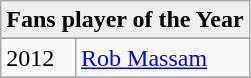<table class="wikitable">
<tr>
<th style="background:#efefef;" colspan="14">Fans player of the Year</th>
</tr>
<tr style="background:#efefef;">
</tr>
<tr>
<td>2012</td>
<td><a href='#'>Rob Massam</a></td>
</tr>
<tr>
</tr>
</table>
